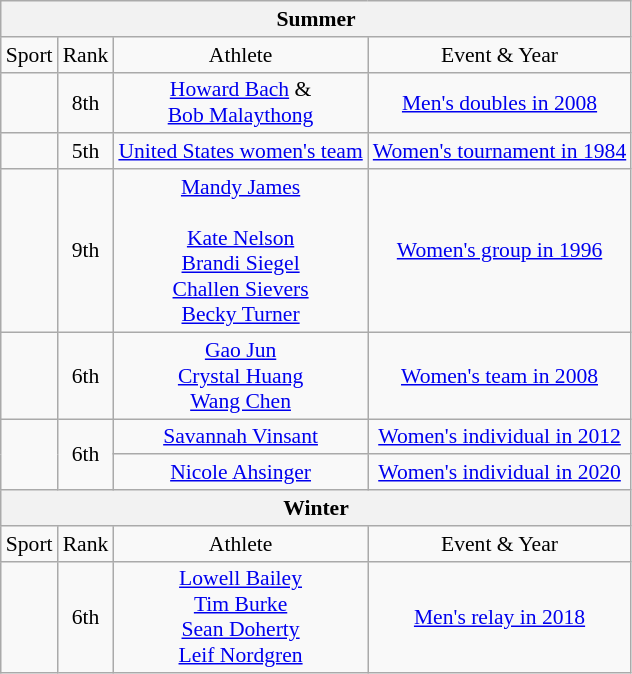<table class="wikitable" style="text-align:center; font-size:90%;">
<tr>
<th colspan=4>Summer</th>
</tr>
<tr>
<td>Sport</td>
<td>Rank</td>
<td>Athlete</td>
<td>Event & Year</td>
</tr>
<tr>
<td></td>
<td>8th</td>
<td><a href='#'>Howard Bach</a> &<br><a href='#'>Bob Malaythong</a></td>
<td><a href='#'>Men's doubles in 2008</a></td>
</tr>
<tr>
<td></td>
<td>5th</td>
<td><a href='#'>United States women's team</a></td>
<td><a href='#'>Women's tournament in 1984</a></td>
</tr>
<tr>
<td></td>
<td>9th</td>
<td><a href='#'>Mandy James</a><br><br><a href='#'>Kate Nelson</a><br><a href='#'>Brandi Siegel</a><br><a href='#'>Challen Sievers</a><br><a href='#'>Becky Turner</a></td>
<td><a href='#'>Women's group in 1996</a></td>
</tr>
<tr>
<td></td>
<td>6th</td>
<td><a href='#'>Gao Jun</a><br><a href='#'>Crystal Huang</a><br><a href='#'>Wang Chen</a></td>
<td><a href='#'>Women's team in 2008</a></td>
</tr>
<tr>
<td rowspan=2></td>
<td rowspan=2>6th</td>
<td><a href='#'>Savannah Vinsant</a></td>
<td><a href='#'>Women's individual in 2012</a></td>
</tr>
<tr>
<td><a href='#'>Nicole Ahsinger</a></td>
<td><a href='#'>Women's individual in 2020</a></td>
</tr>
<tr>
<th colspan=4>Winter</th>
</tr>
<tr>
<td>Sport</td>
<td>Rank</td>
<td>Athlete</td>
<td>Event & Year</td>
</tr>
<tr>
<td></td>
<td>6th</td>
<td><a href='#'>Lowell Bailey</a><br><a href='#'>Tim Burke</a><br><a href='#'>Sean Doherty</a><br><a href='#'>Leif Nordgren</a></td>
<td><a href='#'>Men's relay in 2018</a></td>
</tr>
</table>
